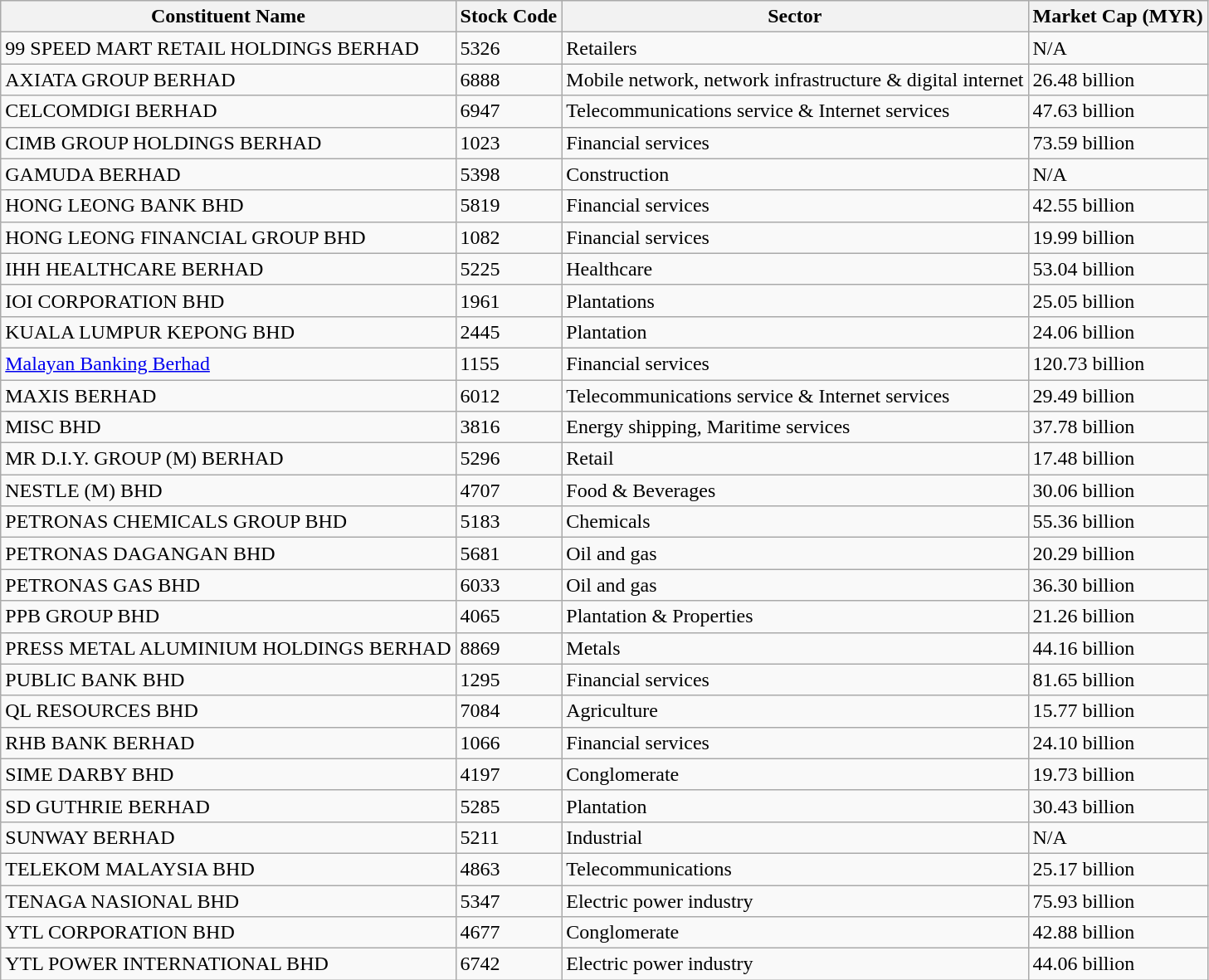<table class = "wikitable sortable">
<tr>
<th>Constituent Name</th>
<th>Stock Code</th>
<th>Sector</th>
<th>Market Cap (MYR)</th>
</tr>
<tr>
<td>99 SPEED MART RETAIL HOLDINGS BERHAD</td>
<td>5326</td>
<td>Retailers</td>
<td>N/A</td>
</tr>
<tr>
<td>AXIATA GROUP BERHAD</td>
<td>6888</td>
<td>Mobile network, network infrastructure & digital internet</td>
<td>26.48 billion</td>
</tr>
<tr>
<td>CELCOMDIGI BERHAD</td>
<td>6947</td>
<td>Telecommunications service & Internet services</td>
<td>47.63 billion</td>
</tr>
<tr>
<td>CIMB GROUP HOLDINGS BERHAD</td>
<td>1023</td>
<td>Financial services</td>
<td>73.59 billion</td>
</tr>
<tr>
<td>GAMUDA BERHAD</td>
<td>5398</td>
<td>Construction</td>
<td>N/A</td>
</tr>
<tr>
<td>HONG LEONG BANK BHD</td>
<td>5819</td>
<td>Financial services</td>
<td>42.55 billion</td>
</tr>
<tr>
<td>HONG LEONG FINANCIAL GROUP BHD</td>
<td>1082</td>
<td>Financial services</td>
<td>19.99 billion</td>
</tr>
<tr>
<td>IHH HEALTHCARE BERHAD</td>
<td>5225</td>
<td>Healthcare</td>
<td>53.04 billion</td>
</tr>
<tr>
<td>IOI CORPORATION BHD</td>
<td>1961</td>
<td>Plantations</td>
<td>25.05 billion</td>
</tr>
<tr>
<td>KUALA LUMPUR KEPONG BHD</td>
<td>2445</td>
<td>Plantation</td>
<td>24.06 billion</td>
</tr>
<tr>
<td><a href='#'>Malayan Banking Berhad</a></td>
<td>1155</td>
<td>Financial services</td>
<td>120.73 billion</td>
</tr>
<tr>
<td>MAXIS BERHAD</td>
<td>6012</td>
<td>Telecommunications service & Internet services</td>
<td>29.49 billion</td>
</tr>
<tr>
<td>MISC BHD</td>
<td>3816</td>
<td>Energy shipping, Maritime services</td>
<td>37.78 billion</td>
</tr>
<tr>
<td>MR D.I.Y. GROUP (M) BERHAD</td>
<td>5296</td>
<td>Retail</td>
<td>17.48 billion</td>
</tr>
<tr>
<td>NESTLE (M) BHD</td>
<td>4707</td>
<td>Food & Beverages</td>
<td>30.06 billion</td>
</tr>
<tr>
<td>PETRONAS CHEMICALS GROUP BHD</td>
<td>5183</td>
<td>Chemicals</td>
<td>55.36 billion</td>
</tr>
<tr>
<td>PETRONAS DAGANGAN BHD</td>
<td>5681</td>
<td>Oil and gas</td>
<td>20.29 billion</td>
</tr>
<tr>
<td>PETRONAS GAS BHD</td>
<td>6033</td>
<td>Oil and gas</td>
<td>36.30 billion</td>
</tr>
<tr>
<td>PPB GROUP BHD</td>
<td>4065</td>
<td>Plantation & Properties</td>
<td>21.26 billion</td>
</tr>
<tr>
<td>PRESS METAL ALUMINIUM HOLDINGS BERHAD</td>
<td>8869</td>
<td>Metals</td>
<td>44.16 billion</td>
</tr>
<tr>
<td>PUBLIC BANK BHD</td>
<td>1295</td>
<td>Financial services</td>
<td>81.65 billion</td>
</tr>
<tr>
<td>QL RESOURCES BHD</td>
<td>7084</td>
<td>Agriculture</td>
<td>15.77 billion</td>
</tr>
<tr>
<td>RHB BANK BERHAD</td>
<td>1066</td>
<td>Financial services</td>
<td>24.10 billion</td>
</tr>
<tr>
<td>SIME DARBY BHD</td>
<td>4197</td>
<td>Conglomerate</td>
<td>19.73 billion</td>
</tr>
<tr>
<td>SD GUTHRIE BERHAD</td>
<td>5285</td>
<td>Plantation</td>
<td>30.43 billion</td>
</tr>
<tr>
<td>SUNWAY BERHAD</td>
<td>5211</td>
<td>Industrial</td>
<td>N/A</td>
</tr>
<tr>
<td>TELEKOM MALAYSIA BHD</td>
<td>4863</td>
<td>Telecommunications</td>
<td>25.17 billion</td>
</tr>
<tr>
<td>TENAGA NASIONAL BHD</td>
<td>5347</td>
<td>Electric power industry</td>
<td>75.93 billion</td>
</tr>
<tr>
<td>YTL CORPORATION BHD</td>
<td>4677</td>
<td>Conglomerate</td>
<td>42.88 billion</td>
</tr>
<tr>
<td>YTL POWER INTERNATIONAL BHD</td>
<td>6742</td>
<td>Electric power industry</td>
<td>44.06 billion</td>
</tr>
</table>
